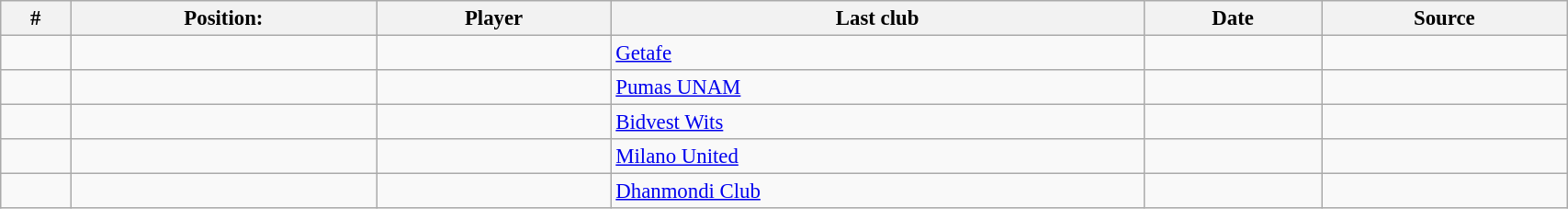<table class="wikitable sortable" style="width:90%; text-align:center; font-size:95%; text-align:left;">
<tr>
<th><strong>#</strong></th>
<th><strong>Position:</strong></th>
<th><strong>Player</strong></th>
<th><strong>Last club</strong></th>
<th><strong>Date</strong></th>
<th><strong>Source</strong></th>
</tr>
<tr>
<td></td>
<td></td>
<td></td>
<td> <a href='#'>Getafe</a></td>
<td></td>
<td></td>
</tr>
<tr>
<td></td>
<td></td>
<td></td>
<td> <a href='#'>Pumas UNAM</a></td>
<td></td>
<td></td>
</tr>
<tr>
<td></td>
<td></td>
<td></td>
<td> <a href='#'>Bidvest Wits</a></td>
<td></td>
<td></td>
</tr>
<tr>
<td></td>
<td></td>
<td></td>
<td> <a href='#'>Milano United</a></td>
<td></td>
<td></td>
</tr>
<tr>
<td></td>
<td></td>
<td></td>
<td> <a href='#'>Dhanmondi Club</a></td>
<td></td>
<td></td>
</tr>
</table>
